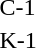<table>
<tr>
<td>C-1<br></td>
<td></td>
<td></td>
<td></td>
</tr>
<tr>
<td>K-1<br></td>
<td></td>
<td></td>
<td></td>
</tr>
</table>
